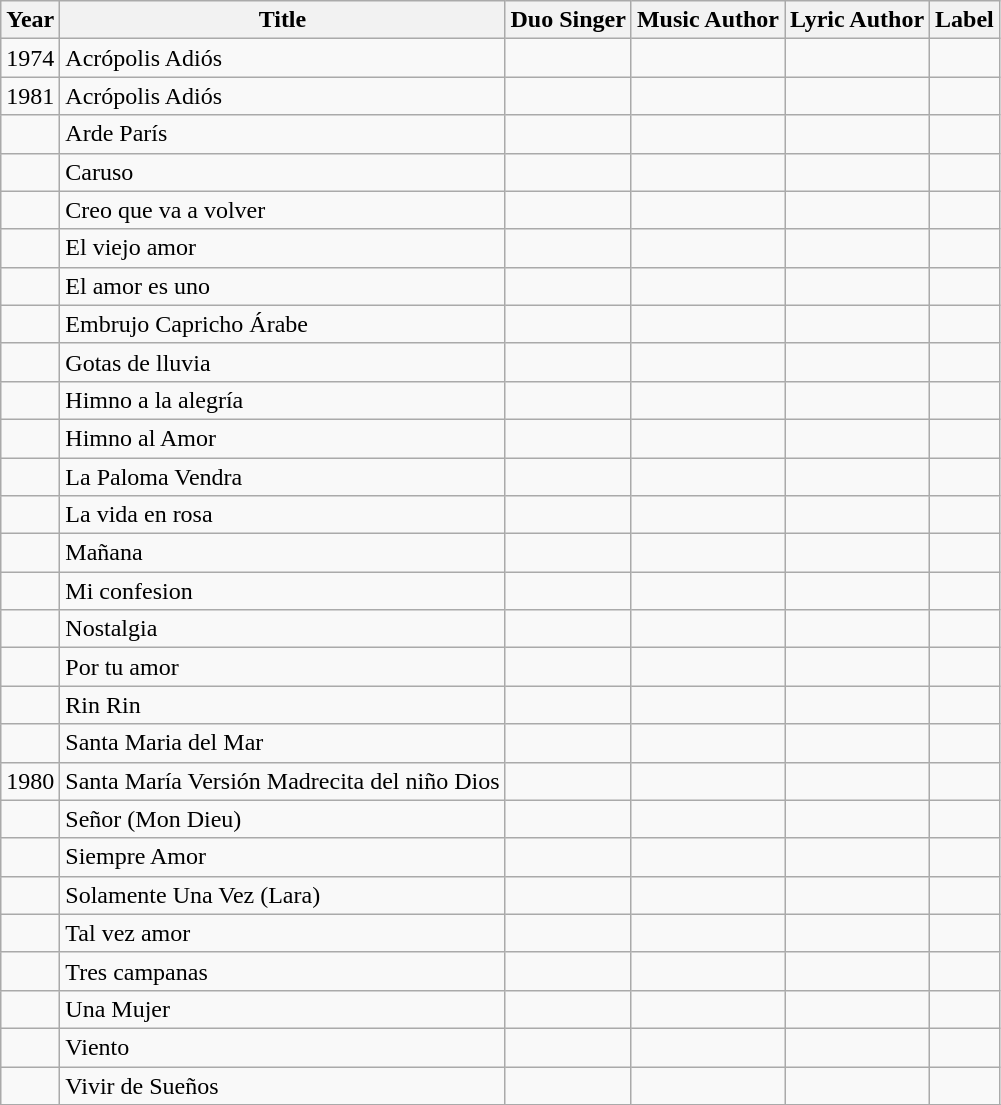<table class="wikitable sortable">
<tr>
<th>Year</th>
<th>Title</th>
<th>Duo Singer</th>
<th>Music Author</th>
<th>Lyric Author</th>
<th>Label</th>
</tr>
<tr>
<td>1974</td>
<td>Acrópolis Adiós</td>
<td></td>
<td></td>
<td></td>
<td></td>
</tr>
<tr>
<td>1981</td>
<td>Acrópolis Adiós</td>
<td></td>
<td></td>
<td></td>
<td></td>
</tr>
<tr>
<td></td>
<td>Arde París</td>
<td></td>
<td></td>
<td></td>
<td></td>
</tr>
<tr>
<td></td>
<td>Caruso</td>
<td></td>
<td></td>
<td></td>
<td></td>
</tr>
<tr>
<td></td>
<td>Creo que va a volver</td>
<td></td>
<td></td>
<td></td>
<td></td>
</tr>
<tr>
<td></td>
<td>El viejo amor</td>
<td></td>
<td></td>
<td></td>
<td></td>
</tr>
<tr>
<td></td>
<td>El amor es uno</td>
<td></td>
<td></td>
<td></td>
<td></td>
</tr>
<tr>
<td></td>
<td>Embrujo Capricho Árabe</td>
<td></td>
<td></td>
<td></td>
<td></td>
</tr>
<tr>
<td></td>
<td>Gotas de lluvia</td>
<td></td>
<td></td>
<td></td>
<td></td>
</tr>
<tr>
<td></td>
<td>Himno a la alegría</td>
<td></td>
<td></td>
<td></td>
<td></td>
</tr>
<tr>
<td></td>
<td>Himno al Amor</td>
<td></td>
<td></td>
<td></td>
<td></td>
</tr>
<tr>
<td></td>
<td>La Paloma Vendra</td>
<td></td>
<td></td>
<td></td>
<td></td>
</tr>
<tr>
<td></td>
<td>La vida en rosa</td>
<td></td>
<td></td>
<td></td>
<td></td>
</tr>
<tr>
<td></td>
<td>Mañana</td>
<td></td>
<td></td>
<td></td>
<td></td>
</tr>
<tr>
<td></td>
<td>Mi confesion</td>
<td></td>
<td></td>
<td></td>
<td></td>
</tr>
<tr>
<td></td>
<td>Nostalgia</td>
<td></td>
<td></td>
<td></td>
<td></td>
</tr>
<tr>
<td></td>
<td>Por tu amor</td>
<td></td>
<td></td>
<td></td>
<td></td>
</tr>
<tr>
<td></td>
<td>Rin Rin</td>
<td></td>
<td></td>
<td></td>
<td></td>
</tr>
<tr>
<td></td>
<td>Santa Maria del Mar</td>
<td></td>
<td></td>
<td></td>
<td></td>
</tr>
<tr>
<td>1980</td>
<td>Santa María Versión Madrecita del niño Dios</td>
<td></td>
<td></td>
<td></td>
<td></td>
</tr>
<tr>
<td></td>
<td>Señor (Mon Dieu)</td>
<td></td>
<td></td>
<td></td>
<td></td>
</tr>
<tr>
<td></td>
<td>Siempre Amor</td>
<td></td>
<td></td>
<td></td>
<td></td>
</tr>
<tr>
<td></td>
<td>Solamente Una Vez (Lara)</td>
<td></td>
<td></td>
<td></td>
<td></td>
</tr>
<tr>
<td></td>
<td>Tal vez amor</td>
<td></td>
<td></td>
<td></td>
<td></td>
</tr>
<tr>
<td></td>
<td>Tres campanas</td>
<td></td>
<td></td>
<td></td>
<td></td>
</tr>
<tr>
<td></td>
<td>Una Mujer</td>
<td></td>
<td></td>
<td></td>
<td></td>
</tr>
<tr>
<td></td>
<td>Viento</td>
<td></td>
<td></td>
<td></td>
<td></td>
</tr>
<tr>
<td></td>
<td>Vivir de Sueños</td>
<td></td>
<td></td>
<td></td>
<td></td>
</tr>
<tr>
</tr>
</table>
